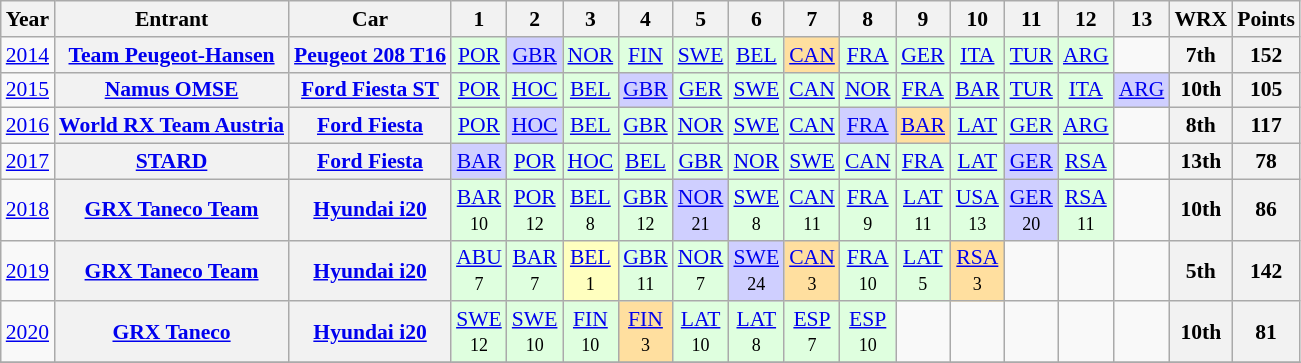<table class="wikitable" border="1" style="text-align:center; font-size:90%;">
<tr valign="top">
<th>Year</th>
<th>Entrant</th>
<th>Car</th>
<th>1</th>
<th>2</th>
<th>3</th>
<th>4</th>
<th>5</th>
<th>6</th>
<th>7</th>
<th>8</th>
<th>9</th>
<th>10</th>
<th>11</th>
<th>12</th>
<th>13</th>
<th>WRX</th>
<th>Points</th>
</tr>
<tr>
<td><a href='#'>2014</a></td>
<th><a href='#'>Team Peugeot-Hansen</a></th>
<th><a href='#'>Peugeot 208 T16</a></th>
<td style="background:#DFFFDF;"><a href='#'>POR</a><br></td>
<td style="background:#CFCFFF;"><a href='#'>GBR</a><br></td>
<td style="background:#DFFFDF;"><a href='#'>NOR</a><br></td>
<td style="background:#DFFFDF;"><a href='#'>FIN</a><br></td>
<td style="background:#DFFFDF;"><a href='#'>SWE</a><br></td>
<td style="background:#DFFFDF;"><a href='#'>BEL</a><br></td>
<td style="background:#FFDF9F;"><a href='#'>CAN</a><br></td>
<td style="background:#DFFFDF;"><a href='#'>FRA</a><br></td>
<td style="background:#DFFFDF;"><a href='#'>GER</a><br></td>
<td style="background:#DFFFDF;"><a href='#'>ITA</a><br></td>
<td style="background:#DFFFDF;"><a href='#'>TUR</a><br></td>
<td style="background:#DFFFDF;"><a href='#'>ARG</a><br></td>
<td></td>
<th>7th</th>
<th>152</th>
</tr>
<tr>
<td><a href='#'>2015</a></td>
<th><a href='#'>Namus OMSE</a></th>
<th><a href='#'>Ford Fiesta ST</a></th>
<td style="background:#DFFFDF;"><a href='#'>POR</a><br></td>
<td style="background:#DFFFDF;"><a href='#'>HOC</a><br></td>
<td style="background:#DFFFDF;"><a href='#'>BEL</a><br></td>
<td style="background:#CFCFFF;"><a href='#'>GBR</a><br></td>
<td style="background:#DFFFDF;"><a href='#'>GER</a><br></td>
<td style="background:#DFFFDF;"><a href='#'>SWE</a><br></td>
<td style="background:#DFFFDF;"><a href='#'>CAN</a><br></td>
<td style="background:#DFFFDF;"><a href='#'>NOR</a><br></td>
<td style="background:#DFFFDF;"><a href='#'>FRA</a><br></td>
<td style="background:#DFFFDF;"><a href='#'>BAR</a><br></td>
<td style="background:#DFFFDF;"><a href='#'>TUR</a><br></td>
<td style="background:#DFFFDF;"><a href='#'>ITA</a><br></td>
<td style="background:#CFCFFF;"><a href='#'>ARG</a><br></td>
<th>10th</th>
<th>105</th>
</tr>
<tr>
<td><a href='#'>2016</a></td>
<th><a href='#'>World RX Team Austria</a></th>
<th><a href='#'>Ford Fiesta</a></th>
<td style="background:#DFFFDF;"><a href='#'>POR</a><br></td>
<td style="background:#CFCFFF;"><a href='#'>HOC</a><br></td>
<td style="background:#DFFFDF;"><a href='#'>BEL</a><br></td>
<td style="background:#DFFFDF;"><a href='#'>GBR</a><br></td>
<td style="background:#DFFFDF;"><a href='#'>NOR</a><br></td>
<td style="background:#DFFFDF;"><a href='#'>SWE</a><br></td>
<td style="background:#DFFFDF;"><a href='#'>CAN</a><br></td>
<td style="background:#CFCFFF;"><a href='#'>FRA</a><br></td>
<td style="background:#FFDF9F;"><a href='#'>BAR</a><br></td>
<td style="background:#DFFFDF;"><a href='#'>LAT</a><br></td>
<td style="background:#DFFFDF;"><a href='#'>GER</a><br></td>
<td style="background:#DFFFDF;"><a href='#'>ARG</a><br></td>
<td></td>
<th>8th</th>
<th>117</th>
</tr>
<tr>
<td><a href='#'>2017</a></td>
<th><a href='#'>STARD</a></th>
<th><a href='#'>Ford Fiesta</a></th>
<td style="background:#CFCFFF;"><a href='#'>BAR</a><br></td>
<td style="background:#DFFFDF;"><a href='#'>POR</a><br></td>
<td style="background:#DFFFDF;"><a href='#'>HOC</a><br></td>
<td style="background:#DFFFDF;"><a href='#'>BEL</a><br></td>
<td style="background:#DFFFDF;"><a href='#'>GBR</a><br></td>
<td style="background:#DFFFDF;"><a href='#'>NOR</a><br></td>
<td style="background:#DFFFDF;"><a href='#'>SWE</a><br></td>
<td style="background:#DFFFDF;"><a href='#'>CAN</a><br></td>
<td style="background:#DFFFDF;"><a href='#'>FRA</a><br></td>
<td style="background:#DFFFDF;"><a href='#'>LAT</a><br></td>
<td style="background:#CFCFFF;"><a href='#'>GER</a><br></td>
<td style="background:#DFFFDF;"><a href='#'>RSA</a><br></td>
<td></td>
<th>13th</th>
<th>78</th>
</tr>
<tr>
<td><a href='#'>2018</a></td>
<th><a href='#'>GRX Taneco Team</a></th>
<th><a href='#'>Hyundai i20</a></th>
<td style="background:#DFFFDF;"><a href='#'>BAR</a><br><small>10</small></td>
<td style="background:#DFFFDF;"><a href='#'>POR</a><br><small>12</small></td>
<td style="background:#DFFFDF;"><a href='#'>BEL</a><br><small>8</small></td>
<td style="background:#DFFFDF;"><a href='#'>GBR</a><br><small>12</small></td>
<td style="background:#CFCFFF;"><a href='#'>NOR</a><br><small>21</small></td>
<td style="background:#DFFFDF;"><a href='#'>SWE</a><br><small>8</small></td>
<td style="background:#DFFFDF;"><a href='#'>CAN</a><br><small>11</small></td>
<td style="background:#DFFFDF;"><a href='#'>FRA</a><br><small>9</small></td>
<td style="background:#DFFFDF;"><a href='#'>LAT</a><br><small>11</small></td>
<td style="background:#DFFFDF;"><a href='#'>USA</a><br><small>13</small></td>
<td style="background:#CFCFFF;"><a href='#'>GER</a><br><small>20</small></td>
<td style="background:#DFFFDF;"><a href='#'>RSA</a><br><small>11</small></td>
<td></td>
<th>10th</th>
<th>86</th>
</tr>
<tr>
<td><a href='#'>2019</a></td>
<th><a href='#'>GRX Taneco Team</a></th>
<th><a href='#'>Hyundai i20</a></th>
<td style="background:#DFFFDF;"><a href='#'>ABU</a><br><small>7</small></td>
<td style="background:#DFFFDF;"><a href='#'>BAR</a><br><small>7</small></td>
<td style="background:#FFFFBF;"><a href='#'>BEL</a><br><small>1</small></td>
<td style="background:#DFFFDF;"><a href='#'>GBR</a><br><small>11</small></td>
<td style="background:#DFFFDF;"><a href='#'>NOR</a><br><small>7</small></td>
<td style="background:#CFCFFF;"><a href='#'>SWE</a><br><small>24</small></td>
<td style="background:#FFDF9F;"><a href='#'>CAN</a><br><small>3</small></td>
<td style="background:#DFFFDF;"><a href='#'>FRA</a><br><small>10</small></td>
<td style="background:#DFFFDF;"><a href='#'>LAT</a><br><small>5</small></td>
<td style="background:#FFDF9F;"><a href='#'>RSA</a><br><small>3</small></td>
<td></td>
<td></td>
<td></td>
<th>5th</th>
<th>142</th>
</tr>
<tr>
<td><a href='#'>2020</a></td>
<th><a href='#'>GRX Taneco</a></th>
<th><a href='#'>Hyundai i20</a></th>
<td style="background:#DFFFDF;"><a href='#'>SWE</a><br><small>12</small></td>
<td style="background:#DFFFDF;"><a href='#'>SWE</a><br><small>10</small></td>
<td style="background:#DFFFDF;"><a href='#'>FIN</a><br><small>10</small></td>
<td style="background:#FFDF9F;"><a href='#'>FIN</a><br><small>3</small></td>
<td style="background:#DFFFDF;"><a href='#'>LAT</a><br><small>10</small></td>
<td style="background:#DFFFDF;"><a href='#'>LAT</a><br><small>8</small></td>
<td style="background:#DFFFDF;"><a href='#'>ESP</a><br><small>7</small></td>
<td style="background:#DFFFDF;"><a href='#'>ESP</a><br><small>10</small></td>
<td></td>
<td></td>
<td></td>
<td></td>
<td></td>
<th>10th</th>
<th>81</th>
</tr>
<tr>
</tr>
</table>
